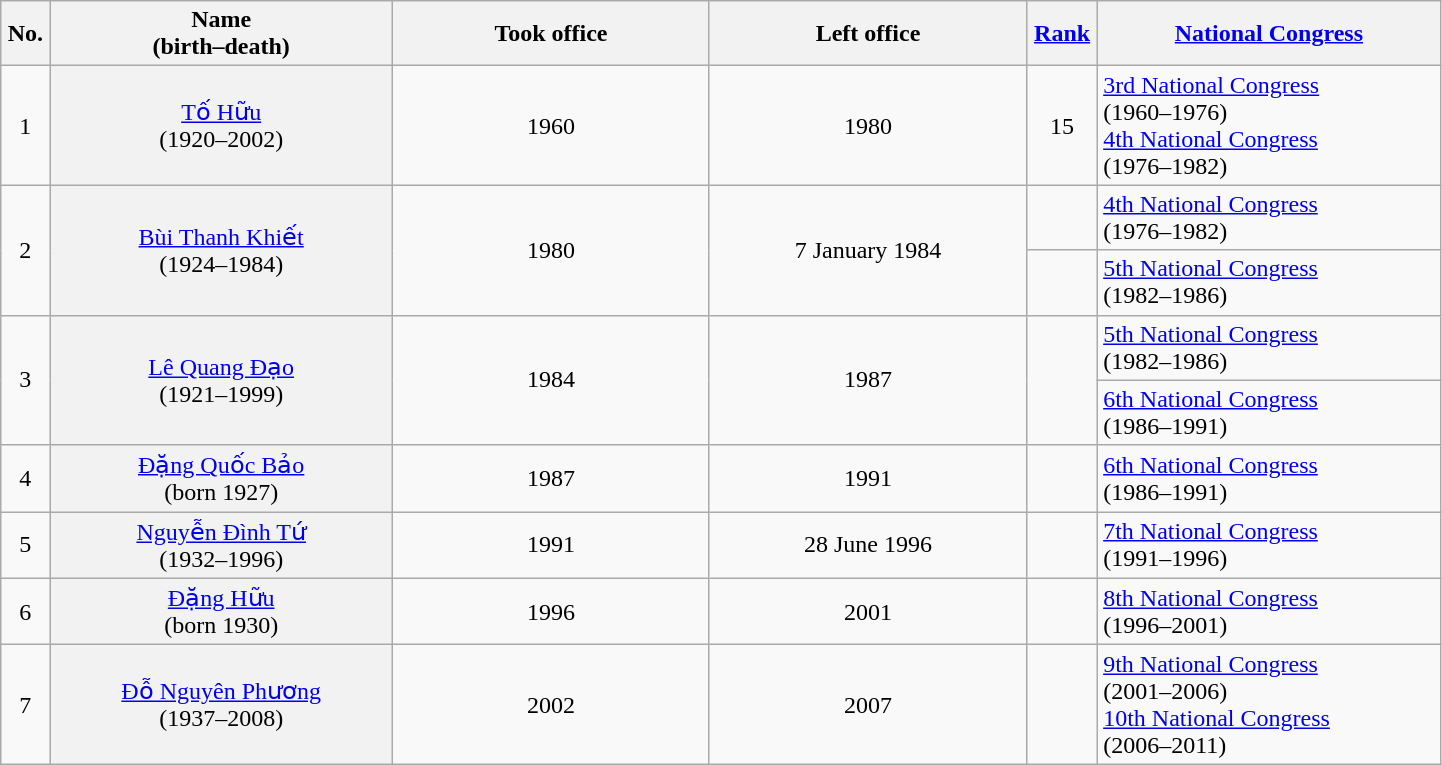<table class="wikitable" width=76%>
<tr>
<th scope="col" style="width:1em;">No.<br></th>
<th scope="col" style="width:13em;">Name<br>(birth–death)</th>
<th scope="col" style="width:12em;">Took office</th>
<th scope="col" style="width:12em;">Left office</th>
<th scope="col" style="width:1em;"><a href='#'>Rank</a><br></th>
<th scope="col" style="width:13em;"><a href='#'>National Congress</a></th>
</tr>
<tr>
<td align="center">1</td>
<th align="center" scope="row" style="font-weight:normal;"><a href='#'>Tố Hữu</a><br>(1920–2002)</th>
<td align="center">1960</td>
<td align="center">1980</td>
<td align="center">15</td>
<td><a href='#'>3rd National Congress</a><br>(1960–1976)<br><a href='#'>4th National Congress</a><br>(1976–1982)</td>
</tr>
<tr>
<td align="center" rowspan="2">2</td>
<th align="center" scope="row" style="font-weight:normal;" rowspan="2"><a href='#'>Bùi Thanh Khiết</a><br>(1924–1984)</th>
<td align="center" rowspan="2">1980</td>
<td align="center" rowspan="2">7 January 1984</td>
<td align="center"></td>
<td align="left"><a href='#'>4th National Congress</a><br>(1976–1982)</td>
</tr>
<tr>
<td align="center"></td>
<td><a href='#'>5th National Congress</a><br>(1982–1986)</td>
</tr>
<tr>
<td rowspan="2" align="center" rowspan="2">3</td>
<th rowspan="2" align="center" scope="row" style="font-weight:normal;" rowspan="2"><a href='#'>Lê Quang Đạo</a><br>(1921–1999)</th>
<td rowspan="2" align="center" rowspan="2">1984</td>
<td rowspan="2" align="center" rowspan="2">1987</td>
<td align="center" rowspan="2"></td>
<td align="left"><a href='#'>5th National Congress</a><br>(1982–1986)</td>
</tr>
<tr>
<td align="left"><a href='#'>6th National Congress</a><br>(1986–1991)</td>
</tr>
<tr>
<td align="center">4</td>
<th align="center" scope="row" style="font-weight:normal;"><a href='#'>Đặng Quốc Bảo</a><br>(born 1927)</th>
<td align="center">1987</td>
<td align="center">1991</td>
<td align="center"></td>
<td align="left"><a href='#'>6th National Congress</a><br>(1986–1991)</td>
</tr>
<tr>
<td align="center">5</td>
<th align="center" scope="row" style="font-weight:normal;"><a href='#'>Nguyễn Đình Tứ</a><br>(1932–1996)</th>
<td align="center">1991</td>
<td align="center">28 June 1996</td>
<td align="center"></td>
<td align="left"><a href='#'>7th National Congress</a><br>(1991–1996)</td>
</tr>
<tr>
<td align="center">6</td>
<th align="center" scope="row" style="font-weight:normal;"><a href='#'>Đặng Hữu</a><br>(born 1930)</th>
<td align="center">1996</td>
<td align="center">2001</td>
<td align="center"></td>
<td align="left"><a href='#'>8th National Congress</a><br>(1996–2001)</td>
</tr>
<tr>
<td align="center">7</td>
<th align="center" scope="row" style="font-weight:normal;"><a href='#'>Đỗ Nguyên Phương</a><br>(1937–2008)</th>
<td align="center">2002</td>
<td align="center">2007</td>
<td align="center"></td>
<td align="left"><a href='#'>9th National Congress</a><br>(2001–2006)<br><a href='#'>10th National Congress</a><br>(2006–2011)</td>
</tr>
</table>
